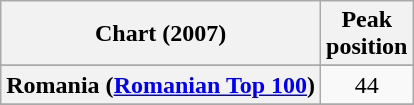<table class="wikitable sortable plainrowheaders" style="text-align:center">
<tr>
<th scope="col">Chart (2007)</th>
<th scope="col">Peak<br>position</th>
</tr>
<tr>
</tr>
<tr>
</tr>
<tr>
</tr>
<tr>
<th scope="row">Romania (<a href='#'>Romanian Top 100</a>)</th>
<td>44</td>
</tr>
<tr>
</tr>
<tr>
</tr>
</table>
